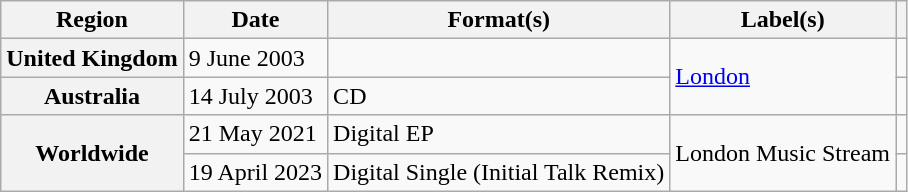<table class="wikitable plainrowheaders">
<tr>
<th scope="col">Region</th>
<th scope="col">Date</th>
<th scope="col">Format(s)</th>
<th scope="col">Label(s)</th>
<th scope="col"></th>
</tr>
<tr>
<th scope="row">United Kingdom</th>
<td>9 June 2003</td>
<td></td>
<td rowspan="2"><a href='#'>London</a></td>
<td></td>
</tr>
<tr>
<th scope="row">Australia</th>
<td>14 July 2003</td>
<td>CD</td>
<td></td>
</tr>
<tr>
<th scope="row" rowspan="2">Worldwide</th>
<td>21 May 2021</td>
<td>Digital EP</td>
<td rowspan="2">London Music Stream</td>
<td></td>
</tr>
<tr>
<td>19 April 2023</td>
<td>Digital Single (Initial Talk Remix)</td>
<td></td>
</tr>
</table>
